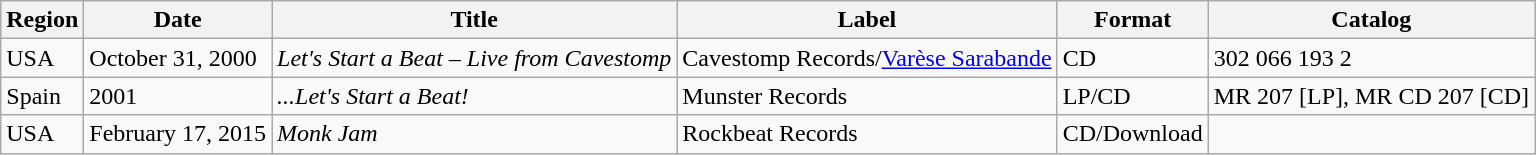<table class="wikitable">
<tr>
<th>Region</th>
<th>Date</th>
<th>Title</th>
<th>Label</th>
<th>Format</th>
<th>Catalog</th>
</tr>
<tr>
<td>USA</td>
<td>October 31, 2000</td>
<td><em>Let's Start a Beat – Live from Cavestomp</em></td>
<td>Cavestomp Records/<a href='#'>Varèse Sarabande</a></td>
<td>CD</td>
<td>302 066 193 2</td>
</tr>
<tr>
<td>Spain</td>
<td>2001</td>
<td><em>...Let's Start a Beat!</em></td>
<td>Munster Records</td>
<td>LP/CD</td>
<td>MR 207 [LP], MR CD 207 [CD]</td>
</tr>
<tr>
<td>USA</td>
<td>February 17, 2015</td>
<td><em>Monk Jam</em></td>
<td>Rockbeat Records</td>
<td>CD/Download</td>
<td></td>
</tr>
</table>
